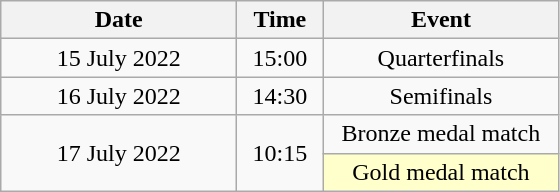<table class = "wikitable" style="text-align:center;">
<tr>
<th width=150>Date</th>
<th width=50>Time</th>
<th width=150>Event</th>
</tr>
<tr>
<td>15 July 2022</td>
<td>15:00</td>
<td>Quarterfinals</td>
</tr>
<tr>
<td>16 July 2022</td>
<td>14:30</td>
<td>Semifinals</td>
</tr>
<tr>
<td rowspan=2>17 July 2022</td>
<td rowspan=2>10:15</td>
<td>Bronze  medal match</td>
</tr>
<tr>
<td bgcolor=ffffcc>Gold medal match</td>
</tr>
</table>
